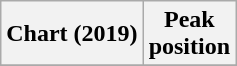<table class="wikitable plainrowheaders" style="text-align:center">
<tr>
<th scope="col">Chart (2019)</th>
<th scope="col">Peak<br>position</th>
</tr>
<tr>
</tr>
</table>
